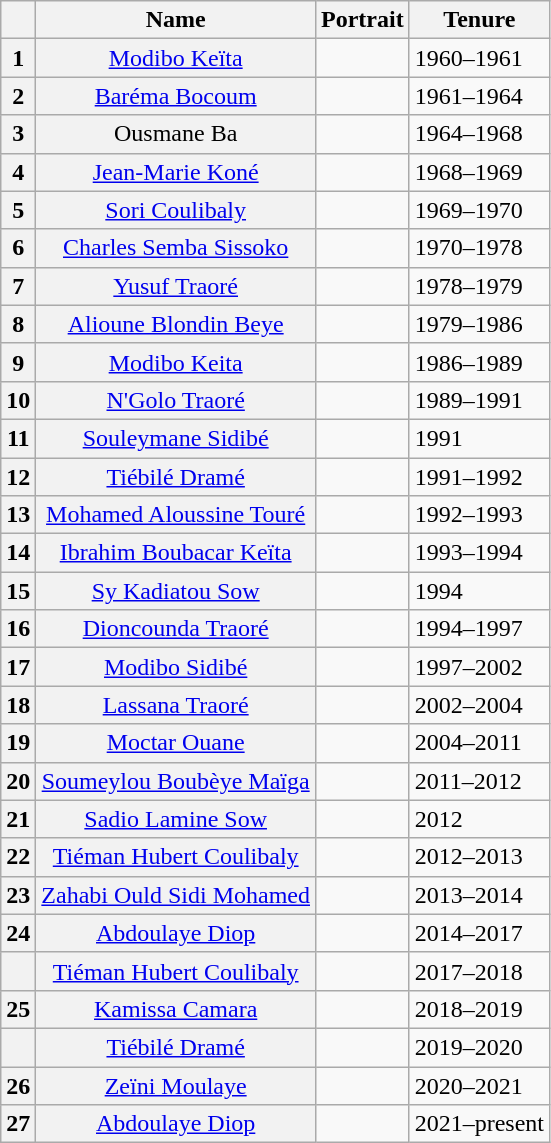<table class="wikitable">
<tr>
<th></th>
<th>Name<br></th>
<th>Portrait</th>
<th>Tenure</th>
</tr>
<tr>
<th>1</th>
<th align="center" scope="row" style="font-weight:normal;"><a href='#'>Modibo Keïta</a><br></th>
<td></td>
<td>1960–1961</td>
</tr>
<tr>
<th>2</th>
<th align="center" scope="row" style="font-weight:normal;"><a href='#'>Baréma Bocoum</a><br></th>
<td></td>
<td>1961–1964</td>
</tr>
<tr>
<th>3</th>
<th align="center" scope="row" style="font-weight:normal;">Ousmane Ba<br></th>
<td></td>
<td>1964–1968</td>
</tr>
<tr>
<th>4</th>
<th align="center" scope="row" style="font-weight:normal;"><a href='#'>Jean-Marie Koné</a><br></th>
<td></td>
<td>1968–1969</td>
</tr>
<tr>
<th>5</th>
<th align="center" scope="row" style="font-weight:normal;"><a href='#'>Sori Coulibaly</a><br></th>
<td></td>
<td>1969–1970</td>
</tr>
<tr>
<th>6</th>
<th align="center" scope="row" style="font-weight:normal;"><a href='#'>Charles Semba Sissoko</a></th>
<td></td>
<td>1970–1978</td>
</tr>
<tr>
<th>7</th>
<th align="center" scope="row" style="font-weight:normal;"><a href='#'>Yusuf Traoré</a><br></th>
<td></td>
<td>1978–1979</td>
</tr>
<tr>
<th>8</th>
<th align="center" scope="row" style="font-weight:normal;"><a href='#'>Alioune Blondin Beye</a><br></th>
<td></td>
<td>1979–1986</td>
</tr>
<tr>
<th>9</th>
<th align="center" scope="row" style="font-weight:normal;"><a href='#'>Modibo Keita</a><br></th>
<td></td>
<td>1986–1989</td>
</tr>
<tr>
<th>10</th>
<th align="center" scope="row" style="font-weight:normal;"><a href='#'>N'Golo Traoré</a><br></th>
<td></td>
<td>1989–1991</td>
</tr>
<tr>
<th>11</th>
<th align="center" scope="row" style="font-weight:normal;"><a href='#'>Souleymane Sidibé</a><br></th>
<td></td>
<td>1991</td>
</tr>
<tr>
<th>12</th>
<th align="center" scope="row" style="font-weight:normal;"><a href='#'>Tiébilé Dramé</a><br></th>
<td></td>
<td>1991–1992</td>
</tr>
<tr>
<th>13</th>
<th align="center" scope="row" style="font-weight:normal;"><a href='#'>Mohamed Aloussine Touré</a></th>
<td></td>
<td>1992–1993</td>
</tr>
<tr>
<th>14</th>
<th align="center" scope="row" style="font-weight:normal;"><a href='#'>Ibrahim Boubacar Keïta</a><br></th>
<td></td>
<td>1993–1994</td>
</tr>
<tr>
<th>15</th>
<th align="center" scope="row" style="font-weight:normal;"><a href='#'>Sy Kadiatou Sow</a><br></th>
<td></td>
<td>1994</td>
</tr>
<tr>
<th>16</th>
<th align="center" scope="row" style="font-weight:normal;"><a href='#'>Dioncounda Traoré</a><br></th>
<td></td>
<td>1994–1997</td>
</tr>
<tr>
<th>17</th>
<th align="center" scope="row" style="font-weight:normal;"><a href='#'>Modibo Sidibé</a><br></th>
<td></td>
<td>1997–2002</td>
</tr>
<tr>
<th>18</th>
<th align="center" scope="row" style="font-weight:normal;"><a href='#'>Lassana Traoré</a><br></th>
<td></td>
<td>2002–2004</td>
</tr>
<tr>
<th>19</th>
<th align="center" scope="row" style="font-weight:normal;"><a href='#'>Moctar Ouane</a><br></th>
<td></td>
<td>2004–2011</td>
</tr>
<tr>
<th>20</th>
<th align="center" scope="row" style="font-weight:normal;"><a href='#'>Soumeylou Boubèye Maïga</a><br></th>
<td></td>
<td>2011–2012</td>
</tr>
<tr>
<th>21</th>
<th align="center" scope="row" style="font-weight:normal;"><a href='#'>Sadio Lamine Sow</a><br></th>
<td></td>
<td>2012</td>
</tr>
<tr>
<th>22</th>
<th align="center" scope="row" style="font-weight:normal;"><a href='#'>Tiéman Hubert Coulibaly</a><br></th>
<td></td>
<td>2012–2013</td>
</tr>
<tr>
<th>23</th>
<th align="center" scope="row" style="font-weight:normal;"><a href='#'>Zahabi Ould Sidi Mohamed</a><br></th>
<td></td>
<td>2013–2014</td>
</tr>
<tr>
<th>24</th>
<th align="center" scope="row" style="font-weight:normal;"><a href='#'>Abdoulaye Diop</a><br></th>
<td></td>
<td>2014–2017</td>
</tr>
<tr>
<th></th>
<th align="center" scope="row" style="font-weight:normal;"><a href='#'>Tiéman Hubert Coulibaly</a><br></th>
<td></td>
<td>2017–2018</td>
</tr>
<tr>
<th>25</th>
<th align="center" scope="row" style="font-weight:normal;"><a href='#'>Kamissa Camara</a><br></th>
<td></td>
<td>2018–2019</td>
</tr>
<tr>
<th></th>
<th align="center" scope="row" style="font-weight:normal;"><a href='#'>Tiébilé Dramé</a><br></th>
<td></td>
<td>2019–2020</td>
</tr>
<tr>
<th>26</th>
<th align="center" scope="row" style="font-weight:normal;"><a href='#'>Zeïni Moulaye</a><br></th>
<td></td>
<td>2020–2021</td>
</tr>
<tr>
<th>27</th>
<th align="center" scope="row" style="font-weight:normal;"><a href='#'>Abdoulaye Diop</a><br></th>
<td></td>
<td>2021–present</td>
</tr>
</table>
